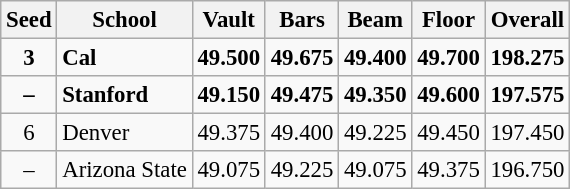<table class="wikitable" style="white-space:nowrap; font-size:95%; text-align:center">
<tr>
<th>Seed</th>
<th>School</th>
<th>Vault</th>
<th>Bars</th>
<th>Beam</th>
<th>Floor</th>
<th>Overall</th>
</tr>
<tr>
<td><strong>3</strong></td>
<td align=left><strong>Cal</strong></td>
<td><strong>49.500</strong></td>
<td><strong>49.675</strong></td>
<td><strong>49.400</strong></td>
<td><strong>49.700</strong></td>
<td><strong>198.275</strong></td>
</tr>
<tr>
<td><strong>–</strong></td>
<td align=left><strong>Stanford</strong></td>
<td><strong>49.150</strong></td>
<td><strong>49.475</strong></td>
<td><strong>49.350</strong></td>
<td><strong>49.600</strong></td>
<td><strong>197.575</strong></td>
</tr>
<tr>
<td>6</td>
<td align=left>Denver</td>
<td>49.375</td>
<td>49.400</td>
<td>49.225</td>
<td>49.450</td>
<td>197.450</td>
</tr>
<tr>
<td>–</td>
<td align=left>Arizona State</td>
<td>49.075</td>
<td>49.225</td>
<td>49.075</td>
<td>49.375</td>
<td>196.750</td>
</tr>
</table>
